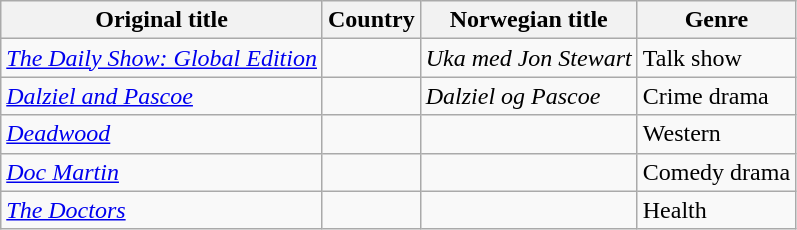<table class="wikitable">
<tr>
<th>Original title</th>
<th>Country</th>
<th>Norwegian title</th>
<th>Genre</th>
</tr>
<tr>
<td><em><a href='#'>The Daily Show: Global Edition</a></em></td>
<td></td>
<td><em>Uka med Jon Stewart</em></td>
<td>Talk show</td>
</tr>
<tr>
<td><em><a href='#'>Dalziel and Pascoe</a></em></td>
<td></td>
<td><em>Dalziel og Pascoe</em></td>
<td>Crime drama</td>
</tr>
<tr>
<td><em><a href='#'>Deadwood</a></em></td>
<td></td>
<td></td>
<td>Western</td>
</tr>
<tr>
<td><em><a href='#'>Doc Martin</a></em></td>
<td></td>
<td></td>
<td>Comedy drama</td>
</tr>
<tr>
<td><em><a href='#'>The Doctors</a></em></td>
<td></td>
<td></td>
<td>Health</td>
</tr>
</table>
